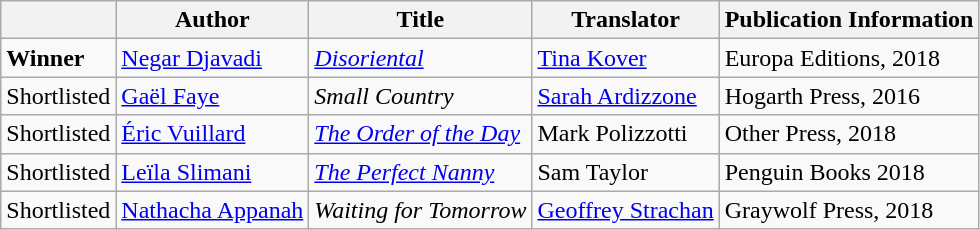<table class="wikitable">
<tr>
<th></th>
<th>Author</th>
<th>Title</th>
<th>Translator</th>
<th>Publication Information</th>
</tr>
<tr>
<td><strong>Winner</strong></td>
<td><a href='#'>Negar Djavadi</a></td>
<td><em><a href='#'>Disoriental</a></em></td>
<td><a href='#'>Tina Kover</a></td>
<td>Europa Editions, 2018</td>
</tr>
<tr>
<td>Shortlisted</td>
<td><a href='#'>Gaël Faye</a></td>
<td><em>Small Country</em></td>
<td><a href='#'>Sarah Ardizzone</a></td>
<td>Hogarth Press, 2016</td>
</tr>
<tr>
<td>Shortlisted</td>
<td><a href='#'>Éric Vuillard</a></td>
<td><em><a href='#'>The Order of the Day</a></em></td>
<td>Mark Polizzotti</td>
<td>Other Press, 2018</td>
</tr>
<tr>
<td>Shortlisted</td>
<td><a href='#'>Leïla Slimani</a></td>
<td><em><a href='#'>The Perfect Nanny</a></em></td>
<td>Sam Taylor</td>
<td>Penguin Books 2018</td>
</tr>
<tr>
<td>Shortlisted</td>
<td><a href='#'>Nathacha Appanah</a></td>
<td><em>Waiting for Tomorrow</em></td>
<td><a href='#'>Geoffrey Strachan</a></td>
<td>Graywolf Press, 2018</td>
</tr>
</table>
